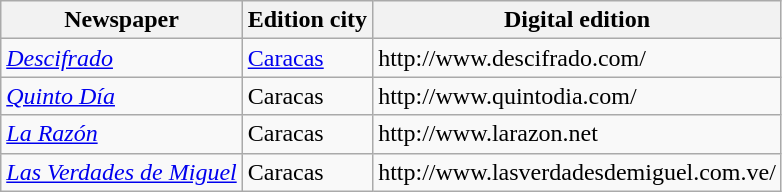<table class="wikitable sortable">
<tr align="center">
<th>Newspaper</th>
<th>Edition city</th>
<th>Digital edition</th>
</tr>
<tr>
<td><em><a href='#'>Descifrado</a></em></td>
<td><a href='#'>Caracas</a></td>
<td>http://www.descifrado.com/</td>
</tr>
<tr>
<td><em><a href='#'>Quinto Día</a></em></td>
<td>Caracas</td>
<td>http://www.quintodia.com/</td>
</tr>
<tr>
<td><em><a href='#'>La Razón</a></em></td>
<td>Caracas</td>
<td>http://www.larazon.net</td>
</tr>
<tr>
<td><em><a href='#'>Las Verdades de Miguel</a></em></td>
<td>Caracas</td>
<td>http://www.lasverdadesdemiguel.com.ve/</td>
</tr>
</table>
